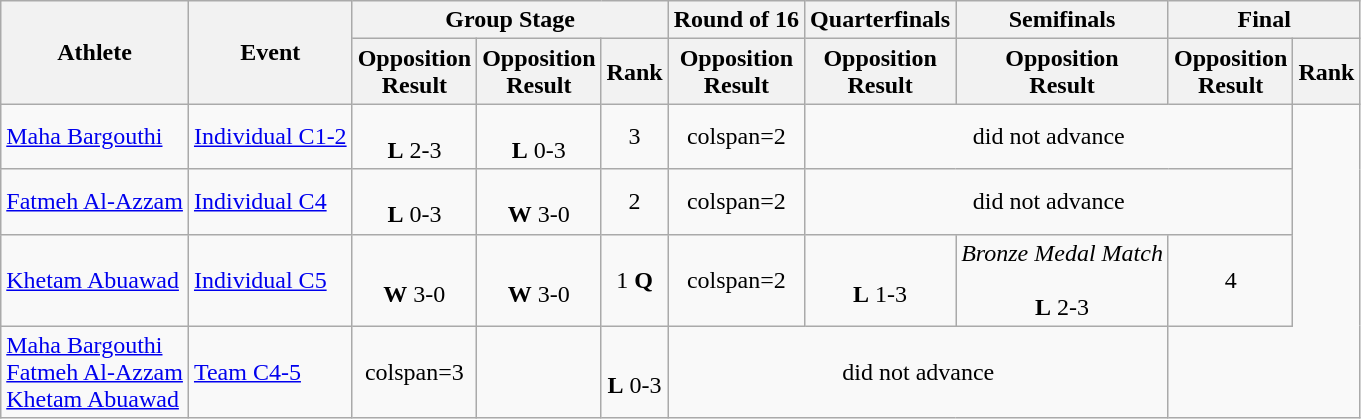<table class=wikitable>
<tr>
<th rowspan="2">Athlete</th>
<th rowspan="2">Event</th>
<th colspan="3">Group Stage</th>
<th>Round of 16</th>
<th>Quarterfinals</th>
<th>Semifinals</th>
<th colspan="2">Final</th>
</tr>
<tr>
<th>Opposition<br>Result</th>
<th>Opposition<br>Result</th>
<th>Rank</th>
<th>Opposition<br>Result</th>
<th>Opposition<br>Result</th>
<th>Opposition<br>Result</th>
<th>Opposition<br>Result</th>
<th>Rank</th>
</tr>
<tr align=center>
<td align=left><a href='#'>Maha Bargouthi</a></td>
<td align=left><a href='#'>Individual C1-2</a></td>
<td><br> <strong>L</strong> 2-3</td>
<td><br> <strong>L</strong> 0-3</td>
<td>3</td>
<td>colspan=2 </td>
<td colspan=3>did not advance</td>
</tr>
<tr align=center>
<td align=left><a href='#'>Fatmeh Al-Azzam</a></td>
<td align=left><a href='#'>Individual C4</a></td>
<td><br> <strong>L</strong> 0-3</td>
<td><br> <strong>W</strong> 3-0</td>
<td>2</td>
<td>colspan=2 </td>
<td colspan=3>did not advance</td>
</tr>
<tr align=center>
<td align=left><a href='#'>Khetam Abuawad</a></td>
<td align=left><a href='#'>Individual C5</a></td>
<td><br> <strong>W</strong> 3-0</td>
<td><br> <strong>W</strong> 3-0</td>
<td>1 <strong>Q</strong></td>
<td>colspan=2 </td>
<td><br> <strong>L</strong> 1-3</td>
<td><em>Bronze Medal Match</em><br><br> <strong>L</strong> 2-3</td>
<td>4</td>
</tr>
<tr align=center>
<td align=left><a href='#'>Maha Bargouthi</a><br><a href='#'>Fatmeh Al-Azzam</a><br><a href='#'>Khetam Abuawad</a></td>
<td align=left><a href='#'>Team C4-5</a></td>
<td>colspan=3 </td>
<td></td>
<td><br><strong>L</strong> 0-3</td>
<td colspan=3>did not advance</td>
</tr>
</table>
